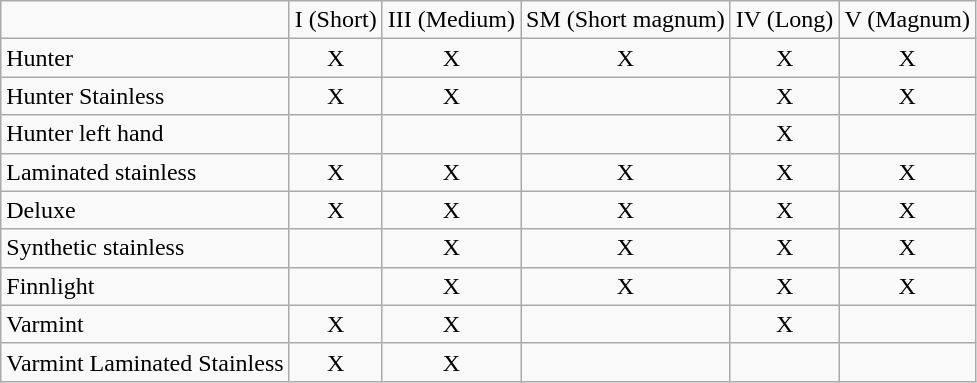<table class="wikitable">
<tr>
<td></td>
<td align="center">I (Short)</td>
<td align="center">III (Medium)</td>
<td align="center">SM (Short magnum)</td>
<td align="center">IV (Long)</td>
<td align="center">V (Magnum)</td>
</tr>
<tr>
<td>Hunter</td>
<td align="center">X</td>
<td align="center">X</td>
<td align="center">X</td>
<td align="center">X</td>
<td align="center">X</td>
</tr>
<tr>
<td>Hunter Stainless</td>
<td align="center">X</td>
<td align="center">X</td>
<td align="center"></td>
<td align="center">X</td>
<td align="center">X</td>
</tr>
<tr>
<td>Hunter left hand</td>
<td align="center"></td>
<td align="center"></td>
<td align="center"></td>
<td align="center">X</td>
<td align="center"></td>
</tr>
<tr>
<td>Laminated stainless</td>
<td align="center">X</td>
<td align="center">X</td>
<td align="center">X</td>
<td align="center">X</td>
<td align="center">X</td>
</tr>
<tr>
<td>Deluxe</td>
<td align="center">X</td>
<td align="center">X</td>
<td align="center">X</td>
<td align="center">X</td>
<td align="center">X</td>
</tr>
<tr>
<td>Synthetic stainless</td>
<td align="center"></td>
<td align="center">X</td>
<td align="center">X</td>
<td align="center">X</td>
<td align="center">X</td>
</tr>
<tr>
<td>Finnlight</td>
<td align="center"></td>
<td align="center">X</td>
<td align="center">X</td>
<td align="center">X</td>
<td align="center">X</td>
</tr>
<tr>
<td>Varmint</td>
<td align="center">X</td>
<td align="center">X</td>
<td align="center"></td>
<td align="center">X</td>
<td align="center"></td>
</tr>
<tr>
<td>Varmint Laminated Stainless</td>
<td align="center">X</td>
<td align="center">X</td>
<td align="center"></td>
<td align="center"></td>
<td align="center"></td>
</tr>
</table>
